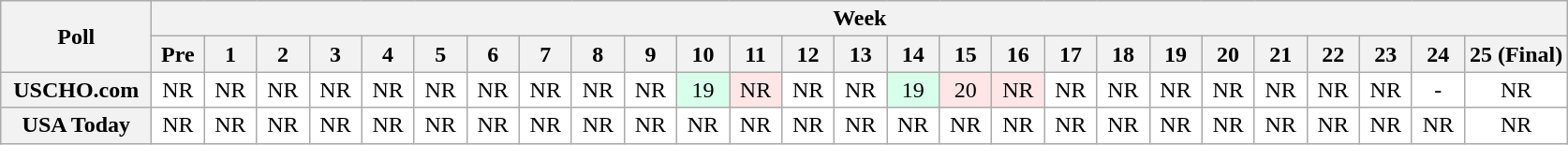<table class="wikitable" style="white-space:nowrap;">
<tr>
<th scope="col" width="100" rowspan="2">Poll</th>
<th colspan="26">Week</th>
</tr>
<tr>
<th scope="col" width="30">Pre</th>
<th scope="col" width="30">1</th>
<th scope="col" width="30">2</th>
<th scope="col" width="30">3</th>
<th scope="col" width="30">4</th>
<th scope="col" width="30">5</th>
<th scope="col" width="30">6</th>
<th scope="col" width="30">7</th>
<th scope="col" width="30">8</th>
<th scope="col" width="30">9</th>
<th scope="col" width="30">10</th>
<th scope="col" width="30">11</th>
<th scope="col" width="30">12</th>
<th scope="col" width="30">13</th>
<th scope="col" width="30">14</th>
<th scope="col" width="30">15</th>
<th scope="col" width="30">16</th>
<th scope="col" width="30">17</th>
<th scope="col" width="30">18</th>
<th scope="col" width="30">19</th>
<th scope="col" width="30">20</th>
<th scope="col" width="30">21</th>
<th scope="col" width="30">22</th>
<th scope="col" width="30">23</th>
<th scope="col" width="30">24</th>
<th scope="col" width="30">25 (Final)</th>
</tr>
<tr style="text-align:center;">
<th>USCHO.com</th>
<td bgcolor=FFFFFF>NR</td>
<td bgcolor=FFFFFF>NR</td>
<td bgcolor=FFFFFF>NR</td>
<td bgcolor=FFFFFF>NR</td>
<td bgcolor=FFFFFF>NR</td>
<td bgcolor=FFFFFF>NR</td>
<td bgcolor=FFFFFF>NR</td>
<td bgcolor=FFFFFF>NR</td>
<td bgcolor=FFFFFF>NR</td>
<td bgcolor=FFFFFF>NR</td>
<td bgcolor=D8FFEB>19</td>
<td bgcolor=FFE6E6>NR</td>
<td bgcolor=FFFFFF>NR</td>
<td bgcolor=FFFFFF>NR</td>
<td bgcolor=D8FFEB>19</td>
<td bgcolor=FFE6E6>20</td>
<td bgcolor=FFE6E6>NR</td>
<td bgcolor=FFFFFF>NR</td>
<td bgcolor=FFFFFF>NR</td>
<td bgcolor=FFFFFF>NR</td>
<td bgcolor=FFFFFF>NR</td>
<td bgcolor=FFFFFF>NR</td>
<td bgcolor=FFFFFF>NR</td>
<td bgcolor=FFFFFF>NR</td>
<td bgcolor=FFFFFF>-</td>
<td bgcolor=FFFFFF>NR</td>
</tr>
<tr style="text-align:center;">
<th>USA Today</th>
<td bgcolor=FFFFFF>NR</td>
<td bgcolor=FFFFFF>NR</td>
<td bgcolor=FFFFFF>NR</td>
<td bgcolor=FFFFFF>NR</td>
<td bgcolor=FFFFFF>NR</td>
<td bgcolor=FFFFFF>NR</td>
<td bgcolor=FFFFFF>NR</td>
<td bgcolor=FFFFFF>NR</td>
<td bgcolor=FFFFFF>NR</td>
<td bgcolor=FFFFFF>NR</td>
<td bgcolor=FFFFFF>NR</td>
<td bgcolor=FFFFFF>NR</td>
<td bgcolor=FFFFFF>NR</td>
<td bgcolor=FFFFFF>NR</td>
<td bgcolor=FFFFFF>NR</td>
<td bgcolor=FFFFFF>NR</td>
<td bgcolor=FFFFFF>NR</td>
<td bgcolor=FFFFFF>NR</td>
<td bgcolor=FFFFFF>NR</td>
<td bgcolor=FFFFFF>NR</td>
<td bgcolor=FFFFFF>NR</td>
<td bgcolor=FFFFFF>NR</td>
<td bgcolor=FFFFFF>NR</td>
<td bgcolor=FFFFFF>NR</td>
<td bgcolor=FFFFFF>NR</td>
<td bgcolor=FFFFFF>NR</td>
</tr>
</table>
